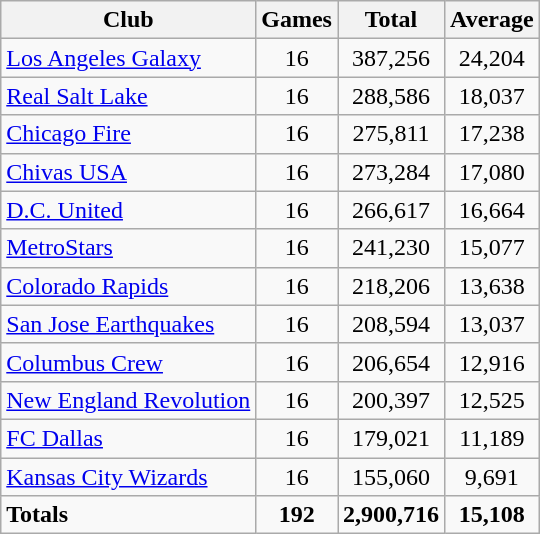<table class="wikitable sortable" style="font-size:100%">
<tr>
<th>Club</th>
<th>Games</th>
<th>Total</th>
<th>Average</th>
</tr>
<tr>
<td><a href='#'>Los Angeles Galaxy</a></td>
<td align=center>16</td>
<td align=center>387,256</td>
<td align=center>24,204</td>
</tr>
<tr>
<td><a href='#'>Real Salt Lake</a></td>
<td align=center>16</td>
<td align=center>288,586</td>
<td align=center>18,037</td>
</tr>
<tr>
<td><a href='#'>Chicago Fire</a></td>
<td align=center>16</td>
<td align=center>275,811</td>
<td align=center>17,238</td>
</tr>
<tr>
<td><a href='#'>Chivas USA</a></td>
<td align=center>16</td>
<td align=center>273,284</td>
<td align=center>17,080</td>
</tr>
<tr>
<td><a href='#'>D.C. United</a></td>
<td align=center>16</td>
<td align=center>266,617</td>
<td align=center>16,664</td>
</tr>
<tr>
<td><a href='#'>MetroStars</a></td>
<td align=center>16</td>
<td align=center>241,230</td>
<td align=center>15,077</td>
</tr>
<tr>
<td><a href='#'>Colorado Rapids</a></td>
<td align=center>16</td>
<td align=center>218,206</td>
<td align=center>13,638</td>
</tr>
<tr>
<td><a href='#'>San Jose Earthquakes</a></td>
<td align=center>16</td>
<td align=center>208,594</td>
<td align=center>13,037</td>
</tr>
<tr>
<td><a href='#'>Columbus Crew</a></td>
<td align=center>16</td>
<td align=center>206,654</td>
<td align=center>12,916</td>
</tr>
<tr>
<td><a href='#'>New England Revolution</a></td>
<td align=center>16</td>
<td align=center>200,397</td>
<td align=center>12,525</td>
</tr>
<tr>
<td><a href='#'>FC Dallas</a></td>
<td align=center>16</td>
<td align=center>179,021</td>
<td align=center>11,189</td>
</tr>
<tr>
<td><a href='#'>Kansas City Wizards</a></td>
<td align=center>16</td>
<td align=center>155,060</td>
<td align=center>9,691</td>
</tr>
<tr>
<td><strong>Totals</strong></td>
<td align=center><strong>192</strong></td>
<td align=center><strong>2,900,716</strong></td>
<td align=center><strong>15,108</strong></td>
</tr>
</table>
